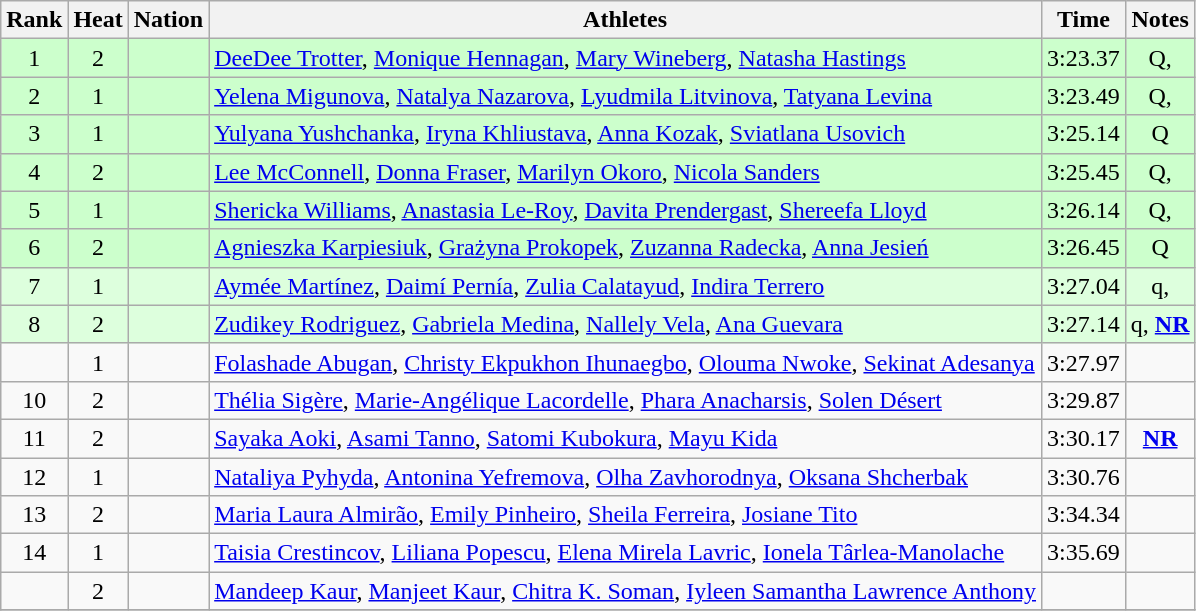<table class="wikitable sortable" style="text-align:center">
<tr>
<th>Rank</th>
<th>Heat</th>
<th>Nation</th>
<th>Athletes</th>
<th>Time</th>
<th>Notes</th>
</tr>
<tr bgcolor=ccffcc>
<td>1</td>
<td>2</td>
<td align=left></td>
<td align=left><a href='#'>DeeDee Trotter</a>, <a href='#'>Monique Hennagan</a>, <a href='#'>Mary Wineberg</a>, <a href='#'>Natasha Hastings</a></td>
<td>3:23.37</td>
<td>Q, <strong></strong></td>
</tr>
<tr bgcolor=ccffcc>
<td>2</td>
<td>1</td>
<td align=left></td>
<td align=left><a href='#'>Yelena Migunova</a>, <a href='#'>Natalya Nazarova</a>, <a href='#'>Lyudmila Litvinova</a>, <a href='#'>Tatyana Levina</a></td>
<td>3:23.49</td>
<td>Q, <strong></strong></td>
</tr>
<tr bgcolor=ccffcc>
<td>3</td>
<td>1</td>
<td align=left></td>
<td align=left><a href='#'>Yulyana Yushchanka</a>, <a href='#'>Iryna Khliustava</a>, <a href='#'>Anna Kozak</a>, <a href='#'>Sviatlana Usovich</a></td>
<td>3:25.14</td>
<td>Q</td>
</tr>
<tr bgcolor=ccffcc>
<td>4</td>
<td>2</td>
<td align=left></td>
<td align=left><a href='#'>Lee McConnell</a>, <a href='#'>Donna Fraser</a>, <a href='#'>Marilyn Okoro</a>, <a href='#'>Nicola Sanders</a></td>
<td>3:25.45</td>
<td>Q, </td>
</tr>
<tr bgcolor=ccffcc>
<td>5</td>
<td>1</td>
<td align=left></td>
<td align=left><a href='#'>Shericka Williams</a>, <a href='#'>Anastasia Le-Roy</a>, <a href='#'>Davita Prendergast</a>, <a href='#'>Shereefa Lloyd</a></td>
<td>3:26.14</td>
<td>Q, </td>
</tr>
<tr bgcolor=ccffcc>
<td>6</td>
<td>2</td>
<td align=left></td>
<td align=left><a href='#'>Agnieszka Karpiesiuk</a>, <a href='#'>Grażyna Prokopek</a>, <a href='#'>Zuzanna Radecka</a>, <a href='#'>Anna Jesień</a></td>
<td>3:26.45</td>
<td>Q</td>
</tr>
<tr bgcolor=ddffdd>
<td>7</td>
<td>1</td>
<td align=left></td>
<td align=left><a href='#'>Aymée Martínez</a>, <a href='#'>Daimí Pernía</a>, <a href='#'>Zulia Calatayud</a>, <a href='#'>Indira Terrero</a></td>
<td>3:27.04</td>
<td>q, </td>
</tr>
<tr bgcolor=ddffdd>
<td>8</td>
<td>2</td>
<td align=left></td>
<td align=left><a href='#'>Zudikey Rodriguez</a>, <a href='#'>Gabriela Medina</a>, <a href='#'>Nallely Vela</a>, <a href='#'>Ana Guevara</a></td>
<td>3:27.14</td>
<td>q, <strong><a href='#'>NR</a></strong></td>
</tr>
<tr>
<td></td>
<td>1</td>
<td align=left></td>
<td align=left><a href='#'>Folashade Abugan</a>, <a href='#'>Christy Ekpukhon Ihunaegbo</a>, <a href='#'>Olouma Nwoke</a>, <a href='#'>Sekinat Adesanya</a></td>
<td>3:27.97</td>
<td></td>
</tr>
<tr>
<td>10</td>
<td>2</td>
<td align=left></td>
<td align=left><a href='#'>Thélia Sigère</a>, <a href='#'>Marie-Angélique Lacordelle</a>, <a href='#'>Phara Anacharsis</a>, <a href='#'>Solen Désert</a></td>
<td>3:29.87</td>
<td></td>
</tr>
<tr>
<td>11</td>
<td>2</td>
<td align=left></td>
<td align=left><a href='#'>Sayaka Aoki</a>, <a href='#'>Asami Tanno</a>, <a href='#'>Satomi Kubokura</a>, <a href='#'>Mayu Kida</a></td>
<td>3:30.17</td>
<td><strong><a href='#'>NR</a></strong></td>
</tr>
<tr>
<td>12</td>
<td>1</td>
<td align=left></td>
<td align=left><a href='#'>Nataliya Pyhyda</a>, <a href='#'>Antonina Yefremova</a>, <a href='#'>Olha Zavhorodnya</a>, <a href='#'>Oksana Shcherbak</a></td>
<td>3:30.76</td>
<td></td>
</tr>
<tr>
<td>13</td>
<td>2</td>
<td align=left></td>
<td align=left><a href='#'>Maria Laura Almirão</a>, <a href='#'>Emily Pinheiro</a>, <a href='#'>Sheila Ferreira</a>, <a href='#'>Josiane Tito</a></td>
<td>3:34.34</td>
<td></td>
</tr>
<tr>
<td>14</td>
<td>1</td>
<td align=left></td>
<td align=left><a href='#'>Taisia Crestincov</a>, <a href='#'>Liliana Popescu</a>, <a href='#'>Elena Mirela Lavric</a>, <a href='#'>Ionela Târlea-Manolache</a></td>
<td>3:35.69</td>
<td></td>
</tr>
<tr>
<td></td>
<td>2</td>
<td align=left></td>
<td align=left><a href='#'>Mandeep Kaur</a>, <a href='#'>Manjeet Kaur</a>, <a href='#'>Chitra K. Soman</a>, <a href='#'>Iyleen Samantha Lawrence Anthony</a></td>
<td></td>
<td></td>
</tr>
<tr>
</tr>
</table>
